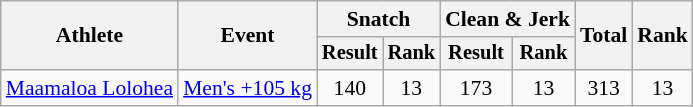<table class="wikitable" style="font-size:90%">
<tr>
<th rowspan="2">Athlete</th>
<th rowspan="2">Event</th>
<th colspan="2">Snatch</th>
<th colspan="2">Clean & Jerk</th>
<th rowspan="2">Total</th>
<th rowspan="2">Rank</th>
</tr>
<tr style="font-size:95%">
<th>Result</th>
<th>Rank</th>
<th>Result</th>
<th>Rank</th>
</tr>
<tr align=center>
<td align=left><a href='#'>Maamaloa Lolohea</a></td>
<td align=left><a href='#'>Men's +105 kg</a></td>
<td>140</td>
<td>13</td>
<td>173</td>
<td>13</td>
<td>313</td>
<td>13</td>
</tr>
</table>
